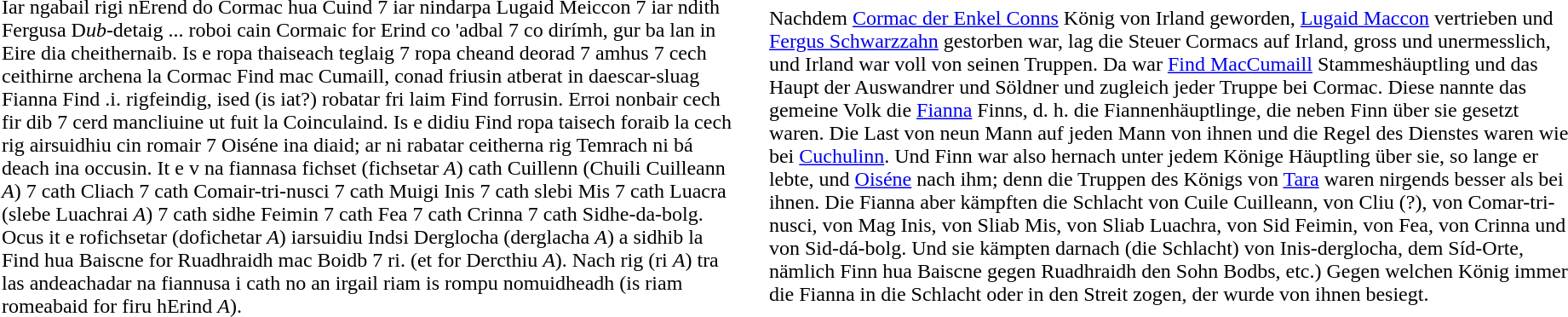<table>
<tr>
<td style="padding: 1pt 10pt;"><br>Iar ngabail rigi nErend do Cormac hua Cuind 7 iar nindarpa Lugaid Meiccon 7 iar ndith Fergusa D<em>ub</em>-detaig ... roboi cain Cormaic for Erind co 'adbal 7 co dirímh, gur ba lan in Eire dia cheithernaib. Is e ropa thaiseach teglaig 7 ropa cheand deorad 7 amhus 7 cech ceithirne archena la Cormac Find mac Cumaill, conad friusin atberat in daescar-sluag Fianna Find .i. rigfeindig, ised (is iat?) robatar fri laim Find forrusin. Erroi nonbair cech fir dib 7 cerd mancliuine ut fuit la Coinculaind. Is e didiu Find ropa taisech foraib la cech rig airsuidhiu cin romair 7 Oiséne ina diaid; ar ni rabatar ceitherna rig Temrach ni bá deach ina occusin. It e v  na fiannasa fichset (fichsetar <em>A</em>) cath Cuillenn (Chuili Cuilleann <em>A</em>) 7 cath Cliach 7 cath Comair-tri-nusci 7 cath Muigi Inis 7 cath slebi Mis 7 cath Luacra (slebe Luachrai <em>A</em>) 7 cath sidhe Feimin 7 cath Fea 7 cath Crinna 7 cath Sidhe-da-bolg. Ocus it e rofichsetar (dofichetar <em>A</em>) iarsuidiu Indsi Derglocha (derglacha <em>A</em>) a sidhib la Find hua Baiscne for Ruadhraidh mac Boidb 7 ri. (et for Dercthiu <em>A</em>). Nach rig (ri <em>A</em>) tra las andeachadar na fiannusa i cath no an irgail riam is rompu nomuidheadh (is riam romeabaid for firu hErind <em>A</em>).</td>
<td style="padding: 1pt 10pt;"><br>Nachdem <a href='#'>Cormac der Enkel Conns</a> König von Irland geworden, <a href='#'>Lugaid Maccon</a> vertrieben und <a href='#'>Fergus Schwarzzahn</a> gestorben war, lag die Steuer Cormacs auf Irland, gross und unermesslich, und Irland war voll von seinen Truppen. Da war <a href='#'>Find MacCumaill</a> Stammeshäuptling und das Haupt der Auswandrer und Söldner und zugleich jeder Truppe bei Cormac. Diese nannte das gemeine Volk die <a href='#'>Fianna</a> Finns, d. h. die Fiannenhäuptlinge, die neben Finn über sie gesetzt waren. Die Last von neun Mann auf jeden Mann von ihnen und die Regel des Dienstes waren wie bei <a href='#'>Cuchulinn</a>. Und Finn war also hernach unter jedem Könige Häuptling über sie, so lange er lebte, und <a href='#'>Oiséne</a> nach ihm; denn die Truppen des Königs von <a href='#'>Tara</a> waren nirgends besser als bei ihnen. Die Fianna aber kämpften die Schlacht von Cuile Cuilleann, von Cliu (?), von Comar-tri-nusci, von Mag Inis, von Sliab Mis, von Sliab Luachra, von Sid Feimin, von Fea, von Crinna und von Sid-dá-bolg. Und sie kämpten darnach (die Schlacht) von Inis-derglocha, dem Síd-Orte, nämlich Finn hua Baiscne gegen Ruadhraidh den Sohn Bodbs, etc.) Gegen welchen König immer die Fianna in die Schlacht oder in den Streit zogen, der wurde von ihnen besiegt.</td>
</tr>
</table>
